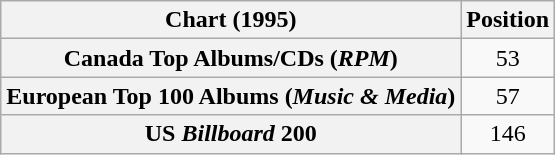<table class="wikitable plainrowheaders" style="text-align:center">
<tr>
<th scope="col">Chart (1995)</th>
<th scope="col">Position</th>
</tr>
<tr>
<th scope="row">Canada Top Albums/CDs (<em>RPM</em>)</th>
<td>53</td>
</tr>
<tr>
<th scope="row">European Top 100 Albums (<em>Music & Media</em>)</th>
<td>57</td>
</tr>
<tr>
<th scope="row">US <em>Billboard</em> 200</th>
<td>146</td>
</tr>
</table>
